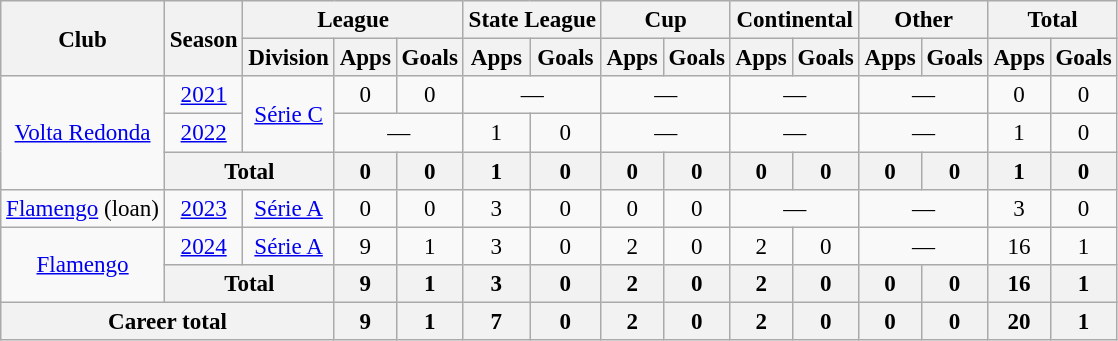<table class="wikitable" style="text-align: center; font-size:96%">
<tr>
<th rowspan="2">Club</th>
<th rowspan="2">Season</th>
<th colspan="3">League</th>
<th colspan="2">State League</th>
<th colspan="2">Cup</th>
<th colspan="2">Continental</th>
<th colspan="2">Other</th>
<th colspan="2">Total</th>
</tr>
<tr>
<th>Division</th>
<th>Apps</th>
<th>Goals</th>
<th>Apps</th>
<th>Goals</th>
<th>Apps</th>
<th>Goals</th>
<th>Apps</th>
<th>Goals</th>
<th>Apps</th>
<th>Goals</th>
<th>Apps</th>
<th>Goals</th>
</tr>
<tr>
<td rowspan="3" valign="center"><a href='#'>Volta Redonda</a></td>
<td><a href='#'>2021</a></td>
<td rowspan="2" valign="center"><a href='#'>Série C</a></td>
<td>0</td>
<td>0</td>
<td colspan="2">—</td>
<td colspan="2">—</td>
<td colspan="2">—</td>
<td colspan="2">—</td>
<td>0</td>
<td>0</td>
</tr>
<tr>
<td><a href='#'>2022</a></td>
<td colspan="2">—</td>
<td>1</td>
<td>0</td>
<td colspan="2">—</td>
<td colspan="2">—</td>
<td colspan="2">—</td>
<td>1</td>
<td>0</td>
</tr>
<tr>
<th colspan="2"><strong>Total</strong></th>
<th>0</th>
<th>0</th>
<th>1</th>
<th>0</th>
<th>0</th>
<th>0</th>
<th>0</th>
<th>0</th>
<th>0</th>
<th>0</th>
<th>1</th>
<th>0</th>
</tr>
<tr>
<td rowspan="1" valign="center"><a href='#'>Flamengo</a> (loan)</td>
<td><a href='#'>2023</a></td>
<td rowspan="1" valign="center"><a href='#'>Série A</a></td>
<td>0</td>
<td>0</td>
<td>3</td>
<td>0</td>
<td>0</td>
<td>0</td>
<td colspan="2">—</td>
<td colspan="2">—</td>
<td>3</td>
<td>0</td>
</tr>
<tr>
<td rowspan="2" valign="center"><a href='#'>Flamengo</a></td>
<td><a href='#'>2024</a></td>
<td rowspan="1" valign="center"><a href='#'>Série A</a></td>
<td>9</td>
<td>1</td>
<td>3</td>
<td>0</td>
<td>2</td>
<td>0</td>
<td>2</td>
<td>0</td>
<td colspan="2">—</td>
<td>16</td>
<td>1</td>
</tr>
<tr>
<th colspan="2"><strong>Total</strong></th>
<th>9</th>
<th>1</th>
<th>3</th>
<th>0</th>
<th>2</th>
<th>0</th>
<th>2</th>
<th>0</th>
<th>0</th>
<th>0</th>
<th>16</th>
<th>1</th>
</tr>
<tr>
<th colspan="3"><strong>Career total</strong></th>
<th>9</th>
<th>1</th>
<th>7</th>
<th>0</th>
<th>2</th>
<th>0</th>
<th>2</th>
<th>0</th>
<th>0</th>
<th>0</th>
<th>20</th>
<th>1</th>
</tr>
</table>
